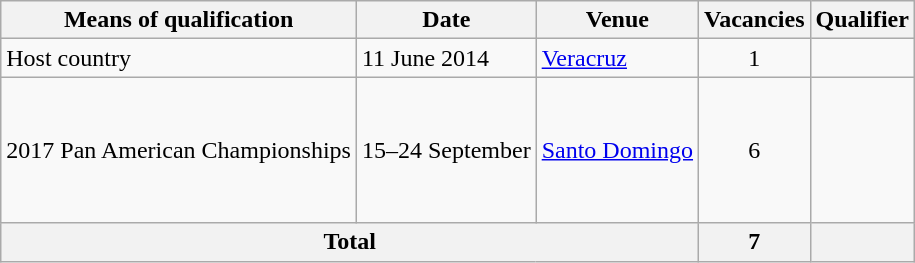<table class="wikitable">
<tr>
<th>Means of qualification</th>
<th>Date</th>
<th>Venue</th>
<th>Vacancies</th>
<th>Qualifier</th>
</tr>
<tr>
<td>Host country</td>
<td>11 June 2014</td>
<td> <a href='#'>Veracruz</a></td>
<td align="center">1</td>
<td></td>
</tr>
<tr>
<td>2017 Pan American Championships</td>
<td>15–24 September</td>
<td> <a href='#'>Santo Domingo</a></td>
<td align="center">6</td>
<td><br><br><br><br><br></td>
</tr>
<tr>
<th colspan="3">Total</th>
<th align="center">7</th>
<th></th>
</tr>
</table>
